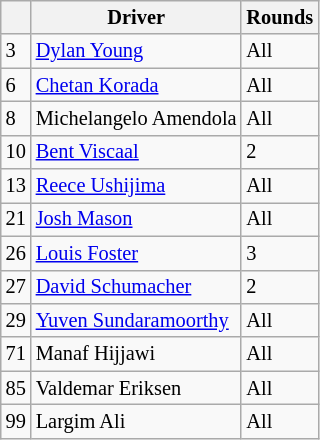<table class="wikitable" style="font-size: 85%">
<tr>
<th></th>
<th>Driver</th>
<th>Rounds</th>
</tr>
<tr>
<td>3</td>
<td> <a href='#'>Dylan Young</a></td>
<td>All</td>
</tr>
<tr>
<td>6</td>
<td> <a href='#'>Chetan Korada</a></td>
<td>All</td>
</tr>
<tr>
<td>8</td>
<td> Michelangelo Amendola</td>
<td>All</td>
</tr>
<tr>
<td>10</td>
<td> <a href='#'>Bent Viscaal</a></td>
<td>2</td>
</tr>
<tr>
<td>13</td>
<td> <a href='#'>Reece Ushijima</a></td>
<td>All</td>
</tr>
<tr>
<td>21</td>
<td> <a href='#'>Josh Mason</a></td>
<td>All</td>
</tr>
<tr>
<td>26</td>
<td> <a href='#'>Louis Foster</a></td>
<td>3</td>
</tr>
<tr>
<td>27</td>
<td> <a href='#'>David Schumacher</a></td>
<td>2</td>
</tr>
<tr>
<td>29</td>
<td> <a href='#'>Yuven Sundaramoorthy</a></td>
<td>All</td>
</tr>
<tr>
<td>71</td>
<td> Manaf Hijjawi</td>
<td>All</td>
</tr>
<tr>
<td>85</td>
<td> Valdemar Eriksen</td>
<td>All</td>
</tr>
<tr>
<td>99</td>
<td> Largim Ali</td>
<td>All</td>
</tr>
</table>
